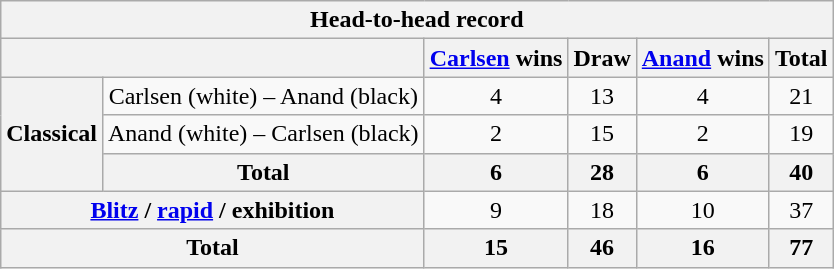<table class="wikitable">
<tr>
<th colspan=6>Head-to-head record</th>
</tr>
<tr>
<th colspan=2></th>
<th><a href='#'>Carlsen</a> wins</th>
<th>Draw</th>
<th><a href='#'>Anand</a> wins</th>
<th>Total</th>
</tr>
<tr align=center>
<th rowspan=3>Classical</th>
<td>Carlsen (white) – Anand (black)</td>
<td>4</td>
<td>13</td>
<td>4</td>
<td>21</td>
</tr>
<tr align=center>
<td>Anand (white) – Carlsen (black)</td>
<td>2</td>
<td>15</td>
<td>2</td>
<td>19</td>
</tr>
<tr>
<th>Total</th>
<th>6</th>
<th>28</th>
<th>6</th>
<th>40</th>
</tr>
<tr align=center>
<th colspan=2><a href='#'>Blitz</a> / <a href='#'>rapid</a> / exhibition</th>
<td>9</td>
<td>18</td>
<td>10</td>
<td>37</td>
</tr>
<tr>
<th colspan=2>Total</th>
<th>15</th>
<th>46</th>
<th>16</th>
<th>77</th>
</tr>
</table>
